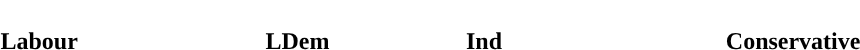<table style="width:60%; text-align:center">
<tr style="color:white;">
<td style="background:"><strong>17</strong></td>
<td style="background:"><strong>5</strong></td>
<td style="background:"><strong>4</strong></td>
<td style="background:"><strong>12</strong></td>
</tr>
<tr>
<td><span><strong>Labour</strong></span></td>
<td><span><strong>LDem</strong></span></td>
<td><span><strong>Ind</strong></span></td>
<td><span><strong>Conservative</strong></span></td>
</tr>
</table>
